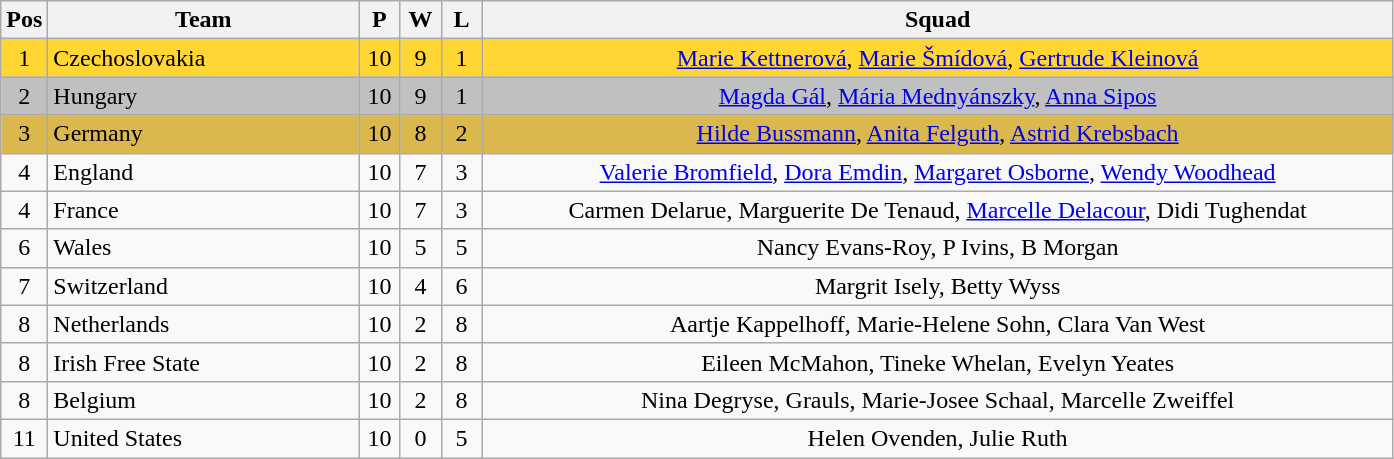<table class="wikitable" style="font-size: 100%">
<tr>
<th width=20>Pos</th>
<th width=200>Team</th>
<th width=20>P</th>
<th width=20>W</th>
<th width=20>L</th>
<th width=600>Squad</th>
</tr>
<tr align=center style="background: #FFD633;">
<td>1</td>
<td align="left"> Czechoslovakia</td>
<td>10</td>
<td>9</td>
<td>1</td>
<td><a href='#'>Marie Kettnerová</a>, <a href='#'>Marie Šmídová</a>, <a href='#'>Gertrude Kleinová</a></td>
</tr>
<tr align=center style="background: silver">
<td>2</td>
<td align="left"> Hungary</td>
<td>10</td>
<td>9</td>
<td>1</td>
<td><a href='#'>Magda Gál</a>, <a href='#'>Mária Mednyánszky</a>, <a href='#'>Anna Sipos</a></td>
</tr>
<tr align=center style="background: #DBB84D;">
<td>3</td>
<td align="left"> Germany</td>
<td>10</td>
<td>8</td>
<td>2</td>
<td><a href='#'>Hilde Bussmann</a>, <a href='#'>Anita Felguth</a>, <a href='#'>Astrid Krebsbach</a></td>
</tr>
<tr align=center>
<td>4</td>
<td align="left"> England</td>
<td>10</td>
<td>7</td>
<td>3</td>
<td><a href='#'>Valerie Bromfield</a>, <a href='#'>Dora Emdin</a>, <a href='#'>Margaret Osborne</a>, <a href='#'>Wendy Woodhead</a></td>
</tr>
<tr align=center>
<td>4</td>
<td align="left"> France</td>
<td>10</td>
<td>7</td>
<td>3</td>
<td>Carmen Delarue, Marguerite De Tenaud, <a href='#'>Marcelle Delacour</a>, Didi Tughendat</td>
</tr>
<tr align=center>
<td>6</td>
<td align="left"> Wales</td>
<td>10</td>
<td>5</td>
<td>5</td>
<td>Nancy Evans-Roy, P Ivins, B Morgan</td>
</tr>
<tr align=center>
<td>7</td>
<td align="left"> Switzerland</td>
<td>10</td>
<td>4</td>
<td>6</td>
<td>Margrit Isely, Betty Wyss</td>
</tr>
<tr align=center>
<td>8</td>
<td align="left"> Netherlands</td>
<td>10</td>
<td>2</td>
<td>8</td>
<td>Aartje Kappelhoff, Marie-Helene Sohn, Clara Van West</td>
</tr>
<tr align=center>
<td>8</td>
<td align="left"> Irish Free State</td>
<td>10</td>
<td>2</td>
<td>8</td>
<td>Eileen McMahon, Tineke Whelan, Evelyn Yeates</td>
</tr>
<tr align=center>
<td>8</td>
<td align="left"> Belgium</td>
<td>10</td>
<td>2</td>
<td>8</td>
<td>Nina Degryse, Grauls, Marie-Josee Schaal, Marcelle Zweiffel</td>
</tr>
<tr align=center>
<td>11</td>
<td align="left"> United States</td>
<td>10</td>
<td>0</td>
<td>5</td>
<td>Helen Ovenden, Julie Ruth</td>
</tr>
</table>
